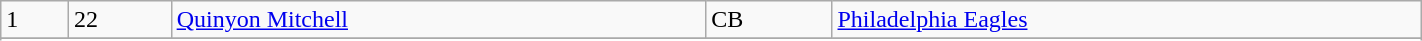<table class="wikitable" style="width:75%;">
<tr>
<td>1</td>
<td>22</td>
<td><a href='#'>Quinyon Mitchell</a></td>
<td>CB</td>
<td><a href='#'>Philadelphia Eagles</a></td>
</tr>
<tr>
</tr>
<tr>
</tr>
</table>
